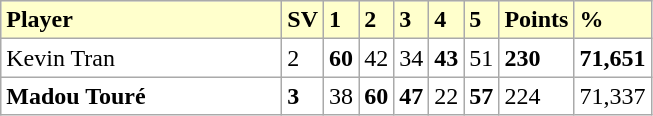<table class="wikitable">
<tr bgcolor="#ffffcc">
<td width=180><strong>Player</strong></td>
<td><strong>SV</strong></td>
<td><strong>1</strong></td>
<td><strong>2</strong></td>
<td><strong>3</strong></td>
<td><strong>4</strong></td>
<td><strong>5</strong></td>
<td><strong>Points</strong></td>
<td><strong>%</strong></td>
</tr>
<tr bgcolor="FFFFFF">
<td> Kevin Tran</td>
<td>2</td>
<td><strong>60</strong></td>
<td>42</td>
<td>34</td>
<td><strong>43</strong></td>
<td>51</td>
<td><strong>230</strong></td>
<td><strong>71,651</strong></td>
</tr>
<tr bgcolor="FFFFFF">
<td> <strong>Madou Touré</strong></td>
<td><strong>3</strong></td>
<td>38</td>
<td><strong>60</strong></td>
<td><strong>47</strong></td>
<td>22</td>
<td><strong>57</strong></td>
<td>224</td>
<td>71,337</td>
</tr>
</table>
